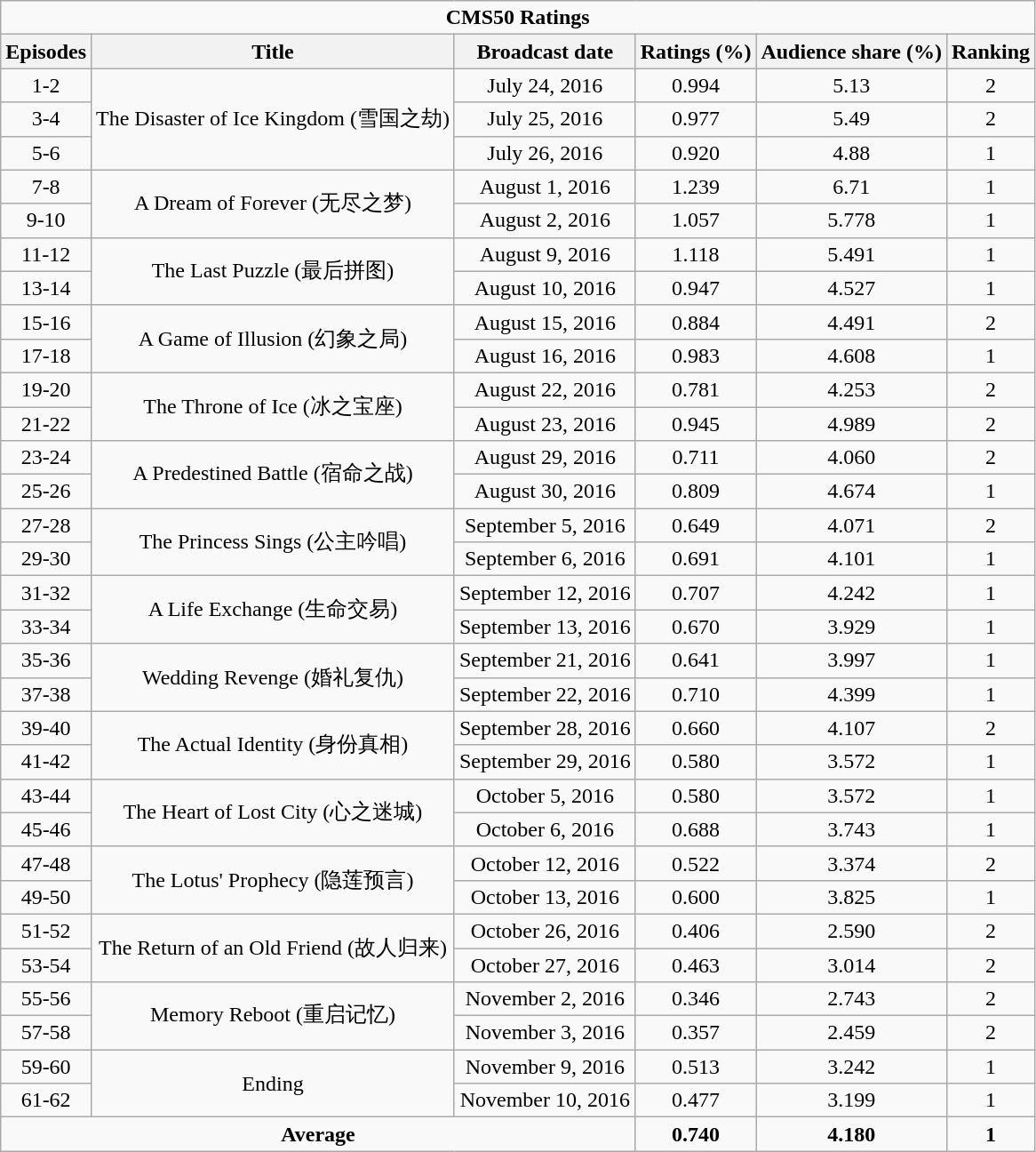<table class="wikitable sortable mw-collapsible jquery-tablesorter" style="text-align:center">
<tr>
<td colspan="6"><strong>CMS50 Ratings</strong></td>
</tr>
<tr>
<th>Episodes</th>
<th>Title</th>
<th>Broadcast date</th>
<th>Ratings (%)</th>
<th>Audience share (%)</th>
<th>Ranking</th>
</tr>
<tr>
<td>1-2</td>
<td rowspan=3>The Disaster of Ice Kingdom (雪国之劫)</td>
<td>July 24, 2016</td>
<td>0.994</td>
<td>5.13</td>
<td>2</td>
</tr>
<tr>
<td>3-4</td>
<td>July 25, 2016</td>
<td>0.977</td>
<td>5.49</td>
<td>2</td>
</tr>
<tr>
<td>5-6</td>
<td>July 26, 2016</td>
<td>0.920</td>
<td>4.88</td>
<td>1</td>
</tr>
<tr>
<td>7-8</td>
<td rowspan=2>A Dream of Forever (无尽之梦)</td>
<td>August 1, 2016</td>
<td>1.239</td>
<td>6.71</td>
<td>1</td>
</tr>
<tr>
<td>9-10</td>
<td>August 2, 2016</td>
<td>1.057</td>
<td>5.778</td>
<td>1</td>
</tr>
<tr>
<td>11-12</td>
<td rowspan=2>The Last Puzzle (最后拼图)</td>
<td>August 9, 2016</td>
<td>1.118</td>
<td>5.491</td>
<td>1</td>
</tr>
<tr>
<td>13-14</td>
<td>August 10, 2016</td>
<td>0.947</td>
<td>4.527</td>
<td>1</td>
</tr>
<tr>
<td>15-16</td>
<td rowspan=2>A Game of Illusion (幻象之局)</td>
<td>August 15, 2016</td>
<td>0.884</td>
<td>4.491</td>
<td>2</td>
</tr>
<tr>
<td>17-18</td>
<td>August 16, 2016</td>
<td>0.983</td>
<td>4.608</td>
<td>1</td>
</tr>
<tr>
<td>19-20</td>
<td rowspan=2>The Throne of Ice (冰之宝座)</td>
<td>August 22, 2016</td>
<td>0.781</td>
<td>4.253</td>
<td>2</td>
</tr>
<tr>
<td>21-22</td>
<td>August 23, 2016</td>
<td>0.945</td>
<td>4.989</td>
<td>2</td>
</tr>
<tr>
<td>23-24</td>
<td rowspan=2>A Predestined Battle (宿命之战)</td>
<td>August 29, 2016</td>
<td>0.711</td>
<td>4.060</td>
<td>2</td>
</tr>
<tr>
<td>25-26</td>
<td>August 30, 2016</td>
<td>0.809</td>
<td>4.674</td>
<td>1</td>
</tr>
<tr>
<td>27-28</td>
<td rowspan=2>The Princess Sings (公主吟唱)</td>
<td>September 5, 2016</td>
<td>0.649</td>
<td>4.071</td>
<td>2</td>
</tr>
<tr>
<td>29-30</td>
<td>September 6, 2016</td>
<td>0.691</td>
<td>4.101</td>
<td>1</td>
</tr>
<tr>
<td>31-32</td>
<td rowspan=2>A Life Exchange (生命交易)</td>
<td>September 12, 2016</td>
<td>0.707</td>
<td>4.242</td>
<td>1</td>
</tr>
<tr>
<td>33-34</td>
<td>September 13, 2016</td>
<td>0.670</td>
<td>3.929</td>
<td>1</td>
</tr>
<tr>
<td>35-36</td>
<td rowspan=2>Wedding Revenge (婚礼复仇)</td>
<td>September 21, 2016</td>
<td>0.641</td>
<td>3.997</td>
<td>1</td>
</tr>
<tr>
<td>37-38</td>
<td>September 22, 2016</td>
<td>0.710</td>
<td>4.399</td>
<td>1</td>
</tr>
<tr>
<td>39-40</td>
<td rowspan=2>The Actual Identity (身份真相)</td>
<td>September 28, 2016</td>
<td>0.660</td>
<td>4.107</td>
<td>2</td>
</tr>
<tr>
<td>41-42</td>
<td>September 29, 2016</td>
<td>0.580</td>
<td>3.572</td>
<td>1</td>
</tr>
<tr>
<td>43-44</td>
<td rowspan=2>The Heart of Lost City (心之迷城)</td>
<td>October 5, 2016</td>
<td>0.580</td>
<td>3.572</td>
<td>1</td>
</tr>
<tr>
<td>45-46</td>
<td>October 6, 2016</td>
<td>0.688</td>
<td>3.743</td>
<td>1</td>
</tr>
<tr>
<td>47-48</td>
<td rowspan=2>The Lotus' Prophecy (隐莲预言)</td>
<td>October 12, 2016</td>
<td>0.522</td>
<td>3.374</td>
<td>2</td>
</tr>
<tr>
<td>49-50</td>
<td>October 13, 2016</td>
<td>0.600</td>
<td>3.825</td>
<td>1</td>
</tr>
<tr>
<td>51-52</td>
<td rowspan=2>The Return of an Old Friend (故人归来)</td>
<td>October 26, 2016</td>
<td>0.406</td>
<td>2.590</td>
<td>2</td>
</tr>
<tr>
<td>53-54</td>
<td>October 27, 2016</td>
<td>0.463</td>
<td>3.014</td>
<td>2</td>
</tr>
<tr>
<td>55-56</td>
<td rowspan=2>Memory Reboot (重启记忆)</td>
<td>November 2, 2016</td>
<td>0.346</td>
<td>2.743</td>
<td>2</td>
</tr>
<tr>
<td>57-58</td>
<td>November 3, 2016</td>
<td>0.357</td>
<td>2.459</td>
<td>2</td>
</tr>
<tr>
<td>59-60</td>
<td rowspan=2>Ending</td>
<td>November 9, 2016</td>
<td>0.513</td>
<td>3.242</td>
<td>1</td>
</tr>
<tr>
<td>61-62</td>
<td>November 10, 2016</td>
<td>0.477</td>
<td>3.199</td>
<td>1</td>
</tr>
<tr>
<td colspan=3><strong>Average</strong></td>
<td><strong>0.740</strong></td>
<td><strong>4.180</strong></td>
<td><strong>1</strong></td>
</tr>
</table>
